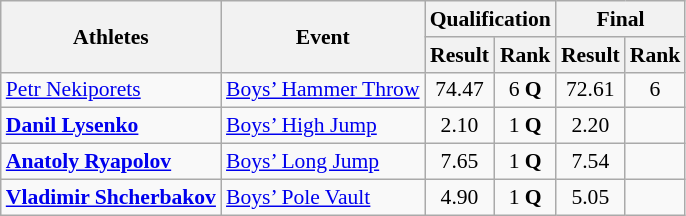<table class="wikitable" border="1" style="font-size:90%">
<tr>
<th rowspan=2>Athletes</th>
<th rowspan=2>Event</th>
<th colspan=2>Qualification</th>
<th colspan=2>Final</th>
</tr>
<tr>
<th>Result</th>
<th>Rank</th>
<th>Result</th>
<th>Rank</th>
</tr>
<tr>
<td><a href='#'>Petr Nekiporets</a></td>
<td><a href='#'>Boys’ Hammer Throw</a></td>
<td align=center>74.47</td>
<td align=center>6 <strong>Q</strong></td>
<td align=center>72.61</td>
<td align=center>6</td>
</tr>
<tr>
<td><strong><a href='#'>Danil Lysenko</a></strong></td>
<td><a href='#'>Boys’ High Jump</a></td>
<td align=center>2.10</td>
<td align=center>1 <strong>Q</strong></td>
<td align=center>2.20</td>
<td align=center></td>
</tr>
<tr>
<td><strong><a href='#'>Anatoly Ryapolov</a></strong></td>
<td><a href='#'>Boys’ Long Jump</a></td>
<td align=center>7.65</td>
<td align=center>1 <strong>Q</strong></td>
<td align=center>7.54</td>
<td align=center></td>
</tr>
<tr>
<td><strong><a href='#'>Vladimir Shcherbakov</a></strong></td>
<td><a href='#'>Boys’ Pole Vault</a></td>
<td align=center>4.90</td>
<td align=center>1 <strong>Q</strong></td>
<td align=center>5.05</td>
<td align=center></td>
</tr>
</table>
